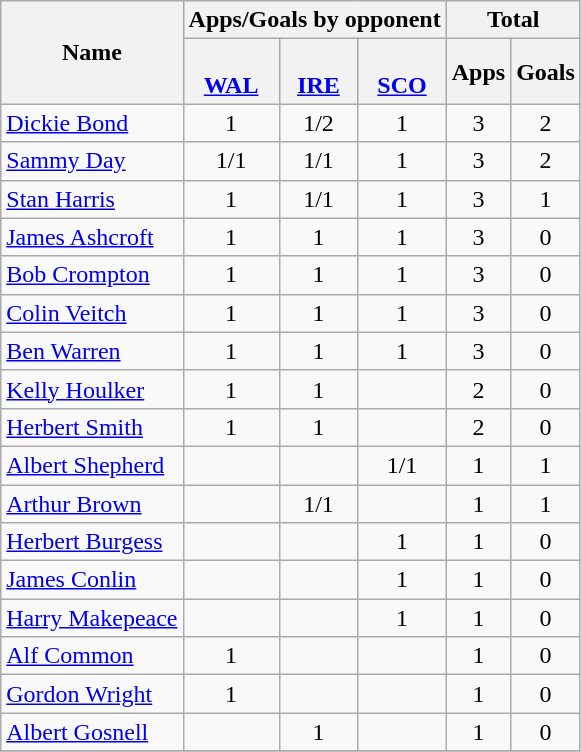<table class="wikitable sortable" style="text-align: center;">
<tr>
<th rowspan=2>Name</th>
<th colspan=3>Apps/Goals by opponent</th>
<th colspan=2>Total</th>
</tr>
<tr>
<th><br><a href='#'>WAL</a></th>
<th><br><a href='#'>IRE</a></th>
<th><br><a href='#'>SCO</a></th>
<th>Apps</th>
<th>Goals</th>
</tr>
<tr>
<td align=left><a href='#'>Dickie Bond</a></td>
<td>1</td>
<td>1/2</td>
<td>1</td>
<td>3</td>
<td>2</td>
</tr>
<tr>
<td align=left><a href='#'>Sammy Day</a></td>
<td>1/1</td>
<td>1/1</td>
<td>1</td>
<td>3</td>
<td>2</td>
</tr>
<tr>
<td align=left><a href='#'>Stan Harris</a></td>
<td>1</td>
<td>1/1</td>
<td>1</td>
<td>3</td>
<td>1</td>
</tr>
<tr>
<td align=left><a href='#'>James Ashcroft</a></td>
<td>1</td>
<td>1</td>
<td>1</td>
<td>3</td>
<td>0</td>
</tr>
<tr>
<td align=left><a href='#'>Bob Crompton</a></td>
<td>1</td>
<td>1</td>
<td>1</td>
<td>3</td>
<td>0</td>
</tr>
<tr>
<td align=left><a href='#'>Colin Veitch</a></td>
<td>1</td>
<td>1</td>
<td>1</td>
<td>3</td>
<td>0</td>
</tr>
<tr>
<td align=left><a href='#'>Ben Warren</a></td>
<td>1</td>
<td>1</td>
<td>1</td>
<td>3</td>
<td>0</td>
</tr>
<tr>
<td align=left><a href='#'>Kelly Houlker</a></td>
<td>1</td>
<td>1</td>
<td></td>
<td>2</td>
<td>0</td>
</tr>
<tr>
<td align=left><a href='#'>Herbert Smith</a></td>
<td>1</td>
<td>1</td>
<td></td>
<td>2</td>
<td>0</td>
</tr>
<tr>
<td align=left><a href='#'>Albert Shepherd</a></td>
<td></td>
<td></td>
<td>1/1</td>
<td>1</td>
<td>1</td>
</tr>
<tr>
<td align=left><a href='#'>Arthur Brown</a></td>
<td></td>
<td>1/1</td>
<td></td>
<td>1</td>
<td>1</td>
</tr>
<tr>
<td align=left><a href='#'>Herbert Burgess</a></td>
<td></td>
<td></td>
<td>1</td>
<td>1</td>
<td>0</td>
</tr>
<tr>
<td align=left><a href='#'>James Conlin</a></td>
<td></td>
<td></td>
<td>1</td>
<td>1</td>
<td>0</td>
</tr>
<tr>
<td align=left><a href='#'>Harry Makepeace</a></td>
<td></td>
<td></td>
<td>1</td>
<td>1</td>
<td>0</td>
</tr>
<tr>
<td align=left><a href='#'>Alf Common</a></td>
<td>1</td>
<td></td>
<td></td>
<td>1</td>
<td>0</td>
</tr>
<tr>
<td align=left><a href='#'>Gordon Wright</a></td>
<td>1</td>
<td></td>
<td></td>
<td>1</td>
<td>0</td>
</tr>
<tr>
<td align=left><a href='#'>Albert Gosnell</a></td>
<td></td>
<td>1</td>
<td></td>
<td>1</td>
<td>0</td>
</tr>
<tr>
</tr>
</table>
